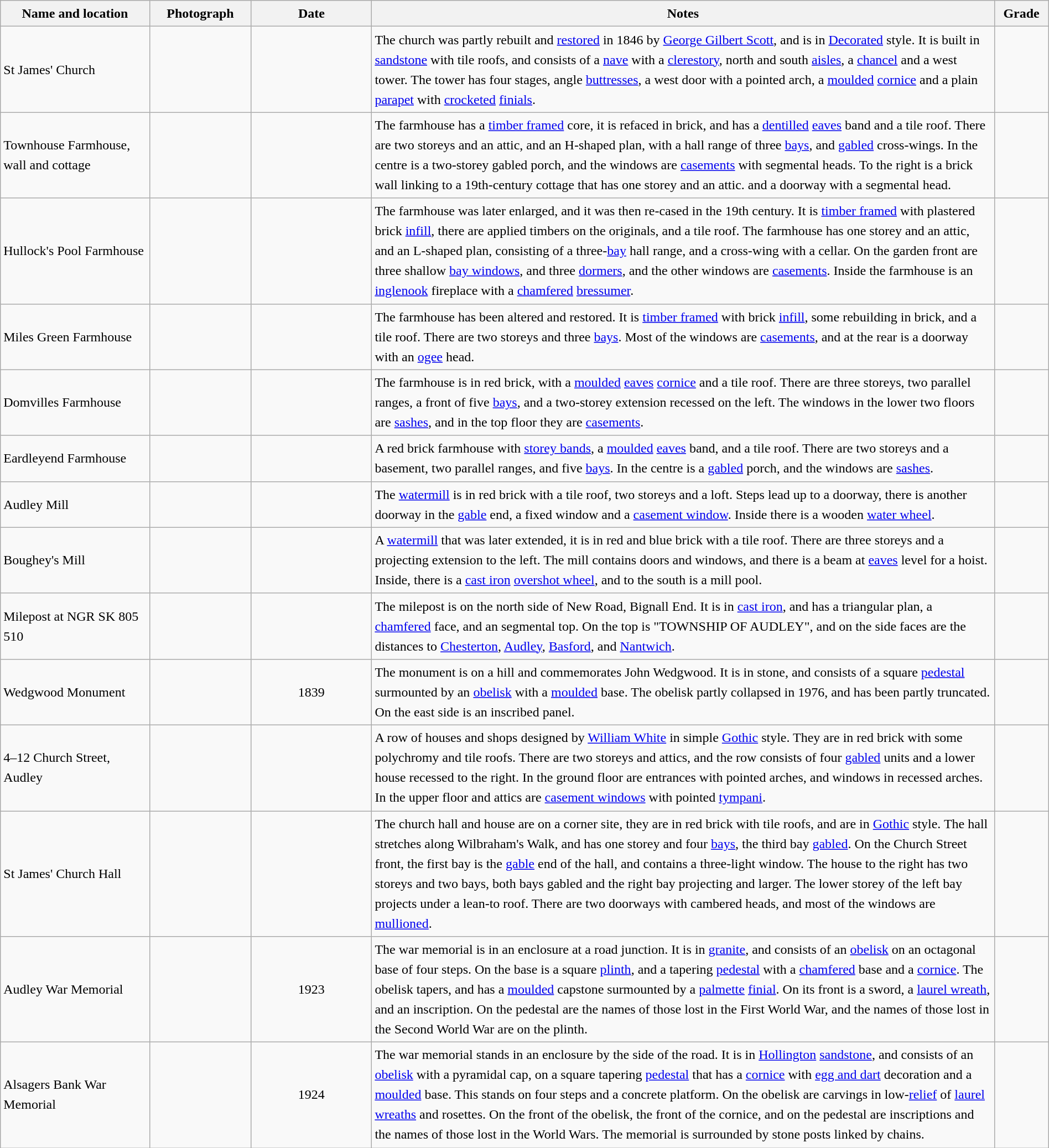<table class="wikitable sortable plainrowheaders" style="width:100%; border:0; text-align:left; line-height:150%;">
<tr>
<th scope="col"  style="width:150px">Name and location</th>
<th scope="col"  style="width:100px" class="unsortable">Photograph</th>
<th scope="col"  style="width:120px">Date</th>
<th scope="col"  style="width:650px" class="unsortable">Notes</th>
<th scope="col"  style="width:50px">Grade</th>
</tr>
<tr>
<td>St James' Church<br><small></small></td>
<td></td>
<td align="center"></td>
<td>The church was partly rebuilt and <a href='#'>restored</a> in 1846 by <a href='#'>George Gilbert Scott</a>, and is in <a href='#'>Decorated</a> style.  It is built in <a href='#'>sandstone</a> with tile roofs, and consists of a <a href='#'>nave</a> with a <a href='#'>clerestory</a>, north and south <a href='#'>aisles</a>, a <a href='#'>chancel</a> and a west tower.  The tower has four stages, angle <a href='#'>buttresses</a>, a west door with a pointed arch, a <a href='#'>moulded</a> <a href='#'>cornice</a> and a plain <a href='#'>parapet</a> with <a href='#'>crocketed</a> <a href='#'>finials</a>.</td>
<td align="center" ></td>
</tr>
<tr>
<td>Townhouse Farmhouse, wall and cottage<br><small></small></td>
<td></td>
<td align="center"></td>
<td>The farmhouse has a <a href='#'>timber framed</a> core, it is refaced in brick, and has a <a href='#'>dentilled</a> <a href='#'>eaves</a> band and a tile roof.  There are two storeys and an attic, and an H-shaped plan, with a hall range of three <a href='#'>bays</a>, and <a href='#'>gabled</a> cross-wings.  In the centre is a two-storey gabled porch, and the windows are <a href='#'>casements</a> with segmental heads.  To the right is a brick wall linking to a 19th-century cottage that has one storey and an attic. and a doorway with a segmental head.</td>
<td align="center" ></td>
</tr>
<tr>
<td>Hullock's Pool Farmhouse<br><small></small></td>
<td></td>
<td align="center"></td>
<td>The farmhouse was later enlarged, and it was then re-cased in the 19th century.  It is <a href='#'>timber framed</a> with plastered brick <a href='#'>infill</a>, there are applied timbers on the originals, and a tile roof.  The farmhouse has one storey and an attic, and an L-shaped plan, consisting of a three-<a href='#'>bay</a> hall range, and a cross-wing with a cellar.  On the garden front are three shallow <a href='#'>bay windows</a>, and three <a href='#'>dormers</a>, and the other windows are <a href='#'>casements</a>.  Inside the farmhouse is an <a href='#'>inglenook</a> fireplace with a <a href='#'>chamfered</a> <a href='#'>bressumer</a>.</td>
<td align="center" ></td>
</tr>
<tr>
<td>Miles Green Farmhouse<br><small></small></td>
<td></td>
<td align="center"></td>
<td>The farmhouse has been altered and restored.  It is <a href='#'>timber framed</a> with brick <a href='#'>infill</a>, some rebuilding in brick, and a tile roof.  There are two storeys and three <a href='#'>bays</a>.  Most of the windows are <a href='#'>casements</a>, and at the rear is a doorway with an <a href='#'>ogee</a> head.</td>
<td align="center" ></td>
</tr>
<tr>
<td>Domvilles Farmhouse<br><small></small></td>
<td></td>
<td align="center"></td>
<td>The farmhouse is in red brick, with a <a href='#'>moulded</a> <a href='#'>eaves</a> <a href='#'>cornice</a> and a tile roof.  There are three storeys, two parallel ranges, a front of five <a href='#'>bays</a>, and a two-storey extension recessed on the left.  The windows in the lower two floors are <a href='#'>sashes</a>, and in the top floor they are <a href='#'>casements</a>.</td>
<td align="center" ></td>
</tr>
<tr>
<td>Eardleyend Farmhouse<br><small></small></td>
<td></td>
<td align="center"></td>
<td>A red brick farmhouse with <a href='#'>storey bands</a>, a <a href='#'>moulded</a> <a href='#'>eaves</a> band, and a tile roof.  There are two storeys and a basement, two parallel ranges, and five <a href='#'>bays</a>.  In the centre is a <a href='#'>gabled</a> porch, and the windows are <a href='#'>sashes</a>.</td>
<td align="center" ></td>
</tr>
<tr>
<td>Audley Mill<br><small></small></td>
<td></td>
<td align="center"></td>
<td>The <a href='#'>watermill</a> is in red brick with a tile roof, two storeys and a loft.  Steps lead up to a doorway, there is another doorway in the <a href='#'>gable</a> end, a fixed window and a <a href='#'>casement window</a>.  Inside there is a wooden <a href='#'>water wheel</a>.</td>
<td align="center" ></td>
</tr>
<tr>
<td>Boughey's Mill<br><small></small></td>
<td></td>
<td align="center"></td>
<td>A <a href='#'>watermill</a> that was later extended, it is in red and blue brick with a tile roof.  There are three storeys and a projecting extension to the left.  The mill contains doors and windows, and there is a beam at <a href='#'>eaves</a> level for a hoist.  Inside, there is a <a href='#'>cast iron</a> <a href='#'>overshot wheel</a>, and to the south is a mill pool.</td>
<td align="center" ></td>
</tr>
<tr>
<td>Milepost at NGR SK 805 510<br><small></small></td>
<td></td>
<td align="center"></td>
<td>The milepost is on the north side of New Road, Bignall End.  It is in <a href='#'>cast iron</a>, and has a triangular plan, a <a href='#'>chamfered</a> face, and an segmental top.  On the top is "TOWNSHIP OF AUDLEY", and on the side faces are the distances to <a href='#'>Chesterton</a>, <a href='#'>Audley</a>, <a href='#'>Basford</a>, and <a href='#'>Nantwich</a>.</td>
<td align="center" ></td>
</tr>
<tr>
<td>Wedgwood Monument<br><small></small></td>
<td></td>
<td align="center">1839</td>
<td>The monument is on a hill and commemorates John Wedgwood.  It is in stone, and consists of a square <a href='#'>pedestal</a> surmounted by an <a href='#'>obelisk</a> with a <a href='#'>moulded</a> base.  The obelisk partly collapsed in 1976, and has been partly truncated.  On the east side is an inscribed panel.</td>
<td align="center" ></td>
</tr>
<tr>
<td>4–12 Church Street, Audley<br><small></small></td>
<td></td>
<td align="center"></td>
<td>A row of houses and shops designed by <a href='#'>William White</a> in simple <a href='#'>Gothic</a> style.  They are in red brick with some polychromy and tile roofs.  There are two storeys and attics, and the row consists of four <a href='#'>gabled</a> units and a lower house recessed to the right.  In the ground floor are entrances with pointed arches, and windows in recessed arches.  In the upper floor and attics are <a href='#'>casement windows</a> with pointed <a href='#'>tympani</a>.</td>
<td align="center" ></td>
</tr>
<tr>
<td>St James' Church Hall<br><small></small></td>
<td></td>
<td align="center"></td>
<td>The church hall and house are on a corner site, they are in red brick with tile roofs, and are in <a href='#'>Gothic</a> style.  The hall stretches along Wilbraham's Walk, and has one storey and four <a href='#'>bays</a>, the third bay <a href='#'>gabled</a>.  On the Church Street front, the first bay is the <a href='#'>gable</a> end of the hall, and contains a three-light window.  The house to the right has two storeys and two bays, both bays gabled and the right bay projecting and larger.  The lower storey of the left bay projects under a lean-to roof.  There are two doorways with cambered heads, and most of the windows are <a href='#'>mullioned</a>.</td>
<td align="center" ></td>
</tr>
<tr>
<td>Audley War Memorial<br><small></small></td>
<td></td>
<td align="center">1923</td>
<td>The war memorial is in an enclosure at a road junction.  It is in <a href='#'>granite</a>, and consists of an <a href='#'>obelisk</a> on an octagonal base of four steps.  On the base is a square <a href='#'>plinth</a>, and a tapering <a href='#'>pedestal</a> with a <a href='#'>chamfered</a> base and a <a href='#'>cornice</a>.  The obelisk tapers, and has a <a href='#'>moulded</a> capstone surmounted by a <a href='#'>palmette</a> <a href='#'>finial</a>.  On its front is a sword, a <a href='#'>laurel wreath</a>, and an inscription.  On the pedestal are the names of those lost in the First World War, and the names of those lost in the Second World War are on the plinth.</td>
<td align="center" ></td>
</tr>
<tr>
<td>Alsagers Bank War Memorial<br><small></small></td>
<td></td>
<td align="center">1924</td>
<td>The war memorial stands in an enclosure by the side of the road.  It is in <a href='#'>Hollington</a> <a href='#'>sandstone</a>, and consists of an <a href='#'>obelisk</a> with a pyramidal cap, on a square tapering <a href='#'>pedestal</a> that has a <a href='#'>cornice</a> with <a href='#'>egg and dart</a> decoration and a <a href='#'>moulded</a> base.  This stands on four steps and a concrete platform.  On the obelisk are carvings in low-<a href='#'>relief</a> of <a href='#'>laurel wreaths</a> and rosettes.  On the front of the obelisk, the front of the cornice, and on the pedestal are inscriptions and the names of those lost in the World Wars.  The memorial is surrounded by stone posts linked by chains.</td>
<td align="center" ></td>
</tr>
<tr>
</tr>
</table>
